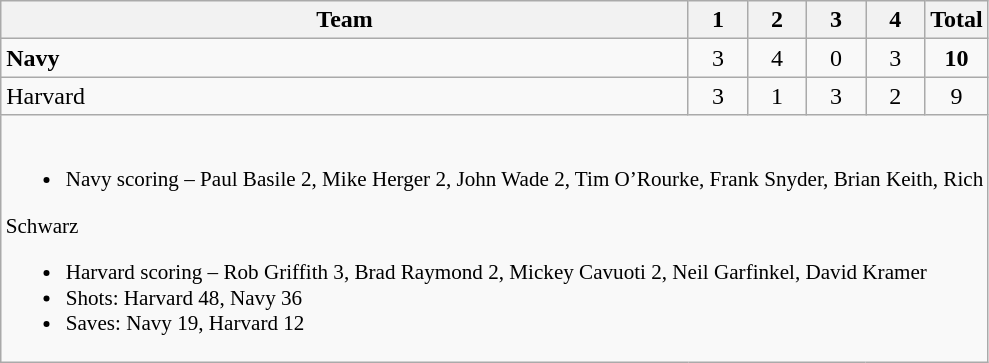<table class="wikitable" style="text-align:center; max-width:45em">
<tr>
<th>Team</th>
<th style="width:2em">1</th>
<th style="width:2em">2</th>
<th style="width:2em">3</th>
<th style="width:2em">4</th>
<th style="width:2em">Total</th>
</tr>
<tr>
<td style="text-align:left"><strong>Navy</strong></td>
<td>3</td>
<td>4</td>
<td>0</td>
<td>3</td>
<td><strong>10</strong></td>
</tr>
<tr>
<td style="text-align:left">Harvard</td>
<td>3</td>
<td>1</td>
<td>3</td>
<td>2</td>
<td>9</td>
</tr>
<tr>
<td colspan=6 style="font-size:88%; text-align:left"><br><ul><li>Navy scoring – Paul Basile 2, Mike Herger 2, John Wade 2, Tim O’Rourke, Frank Snyder, Brian Keith, Rich</li></ul>Schwarz<ul><li>Harvard scoring – Rob Griffith 3, Brad Raymond 2, Mickey Cavuoti 2, Neil Garfinkel, David Kramer</li><li>Shots: Harvard 48, Navy 36</li><li>Saves: Navy 19, Harvard 12</li></ul></td>
</tr>
</table>
